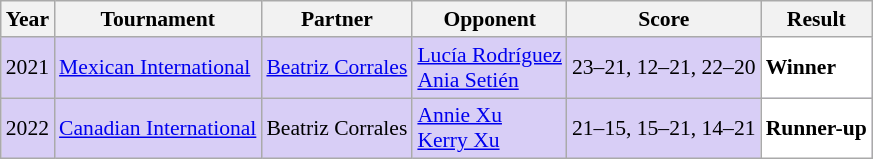<table class="sortable wikitable" style="font-size:90%;">
<tr>
<th>Year</th>
<th>Tournament</th>
<th>Partner</th>
<th>Opponent</th>
<th>Score</th>
<th>Result</th>
</tr>
<tr style="background:#D8CEF6">
<td align="center">2021</td>
<td align="left"><a href='#'>Mexican International</a></td>
<td align="left"> <a href='#'>Beatriz Corrales</a></td>
<td align="left"> <a href='#'>Lucía Rodríguez</a><br> <a href='#'>Ania Setién</a></td>
<td align="left">23–21, 12–21, 22–20</td>
<td style="text-align:left; background:white"> <strong>Winner</strong></td>
</tr>
<tr style="background:#D8CEF6">
<td align="center">2022</td>
<td align="left"><a href='#'>Canadian International</a></td>
<td align="left"> Beatriz Corrales</td>
<td align="left"> <a href='#'>Annie Xu</a><br> <a href='#'>Kerry Xu</a></td>
<td align="left">21–15, 15–21, 14–21</td>
<td style="text-align:left; background:white"> <strong>Runner-up</strong></td>
</tr>
</table>
